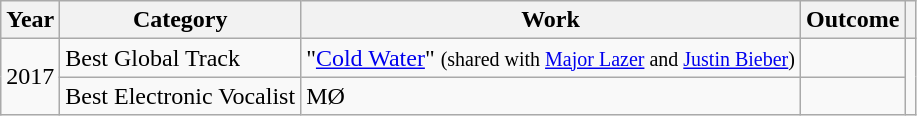<table class="wikitable Sortable">
<tr>
<th>Year</th>
<th>Category</th>
<th>Work</th>
<th>Outcome</th>
<th></th>
</tr>
<tr>
<td rowspan="2">2017</td>
<td>Best Global Track</td>
<td>"<a href='#'>Cold Water</a>" <small>(shared with <a href='#'>Major Lazer</a> and <a href='#'>Justin Bieber</a>)</small></td>
<td></td>
<td rowspan="2"></td>
</tr>
<tr>
<td>Best Electronic Vocalist</td>
<td>MØ</td>
<td></td>
</tr>
</table>
